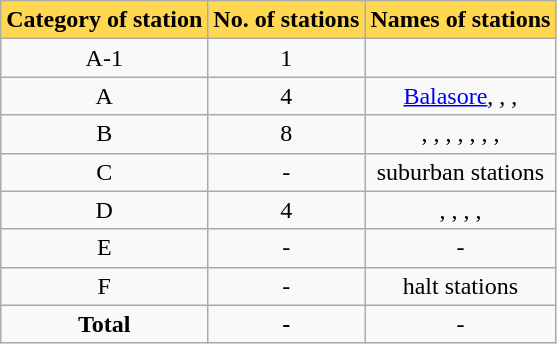<table class="wikitable sortable">
<tr>
<th style="background:#ffd750;" !>Category of station</th>
<th style="background:#ffd750;" !>No. of stations</th>
<th style="background:#ffd750;" !>Names of stations</th>
</tr>
<tr>
<td style="text-align:center;">A-1</td>
<td style="text-align:center;">1</td>
<td style="text-align:center;"></td>
</tr>
<tr>
<td style="text-align:center;">A</td>
<td style="text-align:center;">4</td>
<td style="text-align:center;"><a href='#'>Balasore</a>, , , </td>
</tr>
<tr>
<td style="text-align:center;">B</td>
<td style="text-align:center;">8</td>
<td style="text-align:center;">, , ,  , , , , </td>
</tr>
<tr>
<td style="text-align:center;">C</td>
<td style="text-align:center;">-</td>
<td style="text-align:center;">suburban stations</td>
</tr>
<tr>
<td style="text-align:center;">D</td>
<td style="text-align:center;">4</td>
<td style="text-align:center;">, , , , </td>
</tr>
<tr>
<td style="text-align:center;">E</td>
<td style="text-align:center;">-</td>
<td style="text-align:center;">-</td>
</tr>
<tr>
<td style="text-align:center;">F</td>
<td style="text-align:center;">-</td>
<td style="text-align:center;">halt stations</td>
</tr>
<tr>
<td style="text-align:center;"><strong>Total</strong></td>
<td style="text-align:center;"><strong>-</strong></td>
<td style="text-align:center;">-</td>
</tr>
</table>
